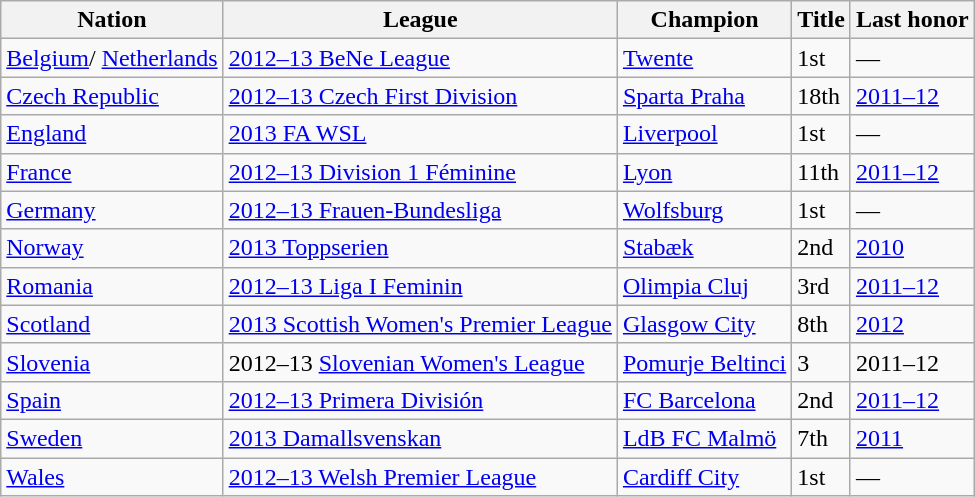<table class="wikitable sortable">
<tr>
<th>Nation</th>
<th>League</th>
<th>Champion</th>
<th>Title</th>
<th>Last honor</th>
</tr>
<tr>
<td> <a href='#'>Belgium</a>/ <a href='#'>Netherlands</a></td>
<td><a href='#'>2012–13 BeNe League</a></td>
<td><a href='#'>Twente</a></td>
<td>1st</td>
<td>—</td>
</tr>
<tr>
<td> <a href='#'>Czech Republic</a></td>
<td><a href='#'>2012–13 Czech First Division</a></td>
<td><a href='#'>Sparta Praha</a></td>
<td>18th</td>
<td><a href='#'>2011–12</a></td>
</tr>
<tr>
<td> <a href='#'>England</a></td>
<td><a href='#'>2013 FA WSL</a></td>
<td><a href='#'>Liverpool</a></td>
<td>1st</td>
<td>—</td>
</tr>
<tr>
<td> <a href='#'>France</a></td>
<td><a href='#'>2012–13 Division 1 Féminine</a></td>
<td><a href='#'>Lyon</a></td>
<td>11th</td>
<td><a href='#'>2011–12</a></td>
</tr>
<tr>
<td> <a href='#'>Germany</a></td>
<td><a href='#'>2012–13 Frauen-Bundesliga</a></td>
<td><a href='#'>Wolfsburg</a></td>
<td>1st</td>
<td>—</td>
</tr>
<tr>
<td> <a href='#'>Norway</a></td>
<td><a href='#'>2013 Toppserien</a></td>
<td><a href='#'>Stabæk</a></td>
<td>2nd</td>
<td><a href='#'>2010</a></td>
</tr>
<tr>
<td> <a href='#'>Romania</a></td>
<td><a href='#'>2012–13 Liga I Feminin</a></td>
<td><a href='#'>Olimpia Cluj</a></td>
<td>3rd</td>
<td><a href='#'>2011–12</a></td>
</tr>
<tr>
<td> <a href='#'>Scotland</a></td>
<td><a href='#'>2013 Scottish Women's Premier League</a></td>
<td><a href='#'>Glasgow City</a></td>
<td>8th</td>
<td><a href='#'>2012</a></td>
</tr>
<tr>
<td> <a href='#'>Slovenia</a></td>
<td>2012–13 <a href='#'>Slovenian Women's League</a></td>
<td><a href='#'>Pomurje Beltinci</a></td>
<td>3</td>
<td>2011–12</td>
</tr>
<tr>
<td> <a href='#'>Spain</a></td>
<td><a href='#'>2012–13 Primera División</a></td>
<td><a href='#'>FC Barcelona</a></td>
<td>2nd</td>
<td><a href='#'>2011–12</a></td>
</tr>
<tr>
<td> <a href='#'>Sweden</a></td>
<td><a href='#'>2013 Damallsvenskan</a></td>
<td><a href='#'>LdB FC Malmö</a></td>
<td>7th</td>
<td><a href='#'>2011</a></td>
</tr>
<tr>
<td> <a href='#'>Wales</a></td>
<td><a href='#'>2012–13 Welsh Premier League</a></td>
<td><a href='#'>Cardiff City</a></td>
<td>1st</td>
<td>—</td>
</tr>
</table>
